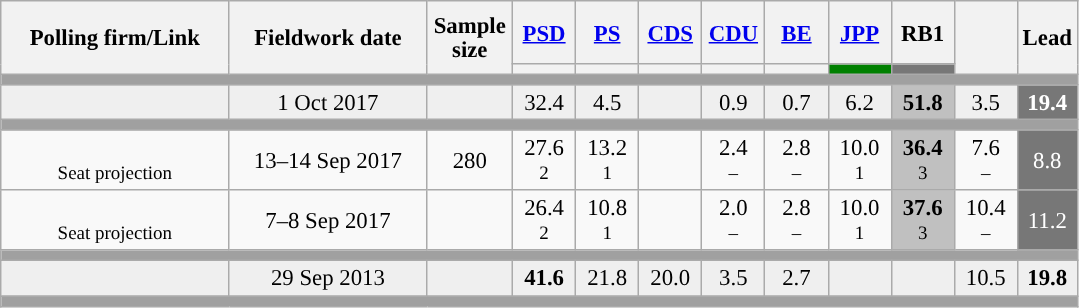<table class="wikitable collapsible sortable" style="text-align:center; font-size:95%; line-height:16px;">
<tr style="height:42px;">
<th style="width:145px;" rowspan="2">Polling firm/Link</th>
<th style="width:125px;" rowspan="2">Fieldwork date</th>
<th class="unsortable" style="width:50px;" rowspan="2">Sample size</th>
<th class="unsortable" style="width:35px;"><a href='#'>PSD</a></th>
<th class="unsortable" style="width:35px;"><a href='#'>PS</a></th>
<th class="unsortable" style="width:35px;"><a href='#'>CDS</a></th>
<th class="unsortable" style="width:35px;"><a href='#'>CDU</a></th>
<th class="unsortable" style="width:35px;"><a href='#'>BE</a></th>
<th class="unsortable" style="width:35px;"><a href='#'>JPP</a></th>
<th class="unsortable" style="width:35px;">RB1</th>
<th class="unsortable" style="width:35px;" rowspan="2"></th>
<th class="unsortable" style="width:30px;" rowspan="2">Lead</th>
</tr>
<tr>
<th class="unsortable" style="color:inherit;background:"></th>
<th class="unsortable" style="color:inherit;background:"></th>
<th class="unsortable" style="color:inherit;background:"></th>
<th class="unsortable" style="color:inherit;background:"></th>
<th class="unsortable" style="color:inherit;background:"></th>
<th class="unsortable" style="color:inherit;background:green;"></th>
<th class="unsortable" style="color:inherit;background:#777777;"></th>
</tr>
<tr>
<td colspan="12" style="background:#A0A0A0"></td>
</tr>
<tr style="background:#EFEFEF;">
<td><strong></strong></td>
<td data-sort-value="2019-10-06">1 Oct 2017</td>
<td></td>
<td>32.4<br></td>
<td>4.5<br></td>
<td></td>
<td>0.9<br></td>
<td>0.7<br></td>
<td>6.2<br></td>
<td style="background:#C0C0C0"><strong>51.8</strong><br></td>
<td>3.5</td>
<td style="background:#777777; color:white;"><strong>19.4</strong></td>
</tr>
<tr>
<td colspan="12" style="background:#A0A0A0"></td>
</tr>
<tr>
<td align="center"><br><small>Seat projection</small></td>
<td align="center">13–14 Sep 2017</td>
<td>280</td>
<td align="center">27.6<br><small>2</small></td>
<td align="center">13.2<br><small>1</small></td>
<td></td>
<td align="center">2.4<br><small>–</small></td>
<td align="center">2.8<br><small>–</small></td>
<td align="center">10.0<br><small>1</small></td>
<td align="center" style="background:#C0C0C0"><strong>36.4</strong><br><small>3</small></td>
<td align="center">7.6<br><small>–</small></td>
<td style="background:#777777; color:white;">8.8</td>
</tr>
<tr>
<td align="center"><br><small>Seat projection</small></td>
<td align="center">7–8 Sep 2017</td>
<td></td>
<td align="center">26.4<br><small>2</small></td>
<td align="center">10.8<br><small>1</small></td>
<td></td>
<td align="center">2.0<br><small>–</small></td>
<td align="center">2.8<br><small>–</small></td>
<td align="center">10.0<br><small>1</small></td>
<td align="center" style="background:#C0C0C0"><strong>37.6</strong><br><small>3</small></td>
<td align="center">10.4<br><small>–</small></td>
<td style="background:#777777; color:white;">11.2</td>
</tr>
<tr>
<td colspan="12" style="background:#A0A0A0"></td>
</tr>
<tr style="background:#EFEFEF;">
<td><strong></strong></td>
<td data-sort-value="2019-10-06">29 Sep 2013</td>
<td></td>
<td><strong>41.6</strong><br></td>
<td>21.8<br></td>
<td>20.0<br></td>
<td>3.5<br></td>
<td>2.7<br></td>
<td></td>
<td></td>
<td>10.5<br></td>
<td style="background:"><strong>19.8</strong></td>
</tr>
<tr>
<td colspan="12" style="background:#A0A0A0"></td>
</tr>
</table>
